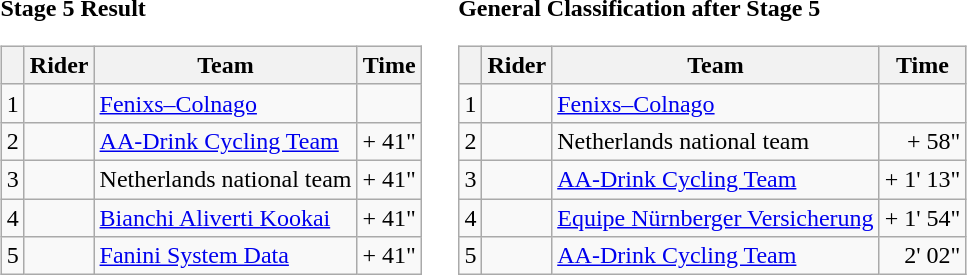<table>
<tr>
<td><strong>Stage 5 Result</strong><br><table class=wikitable>
<tr>
<th></th>
<th>Rider</th>
<th>Team</th>
<th>Time</th>
</tr>
<tr>
<td>1</td>
<td></td>
<td><a href='#'>Fenixs–Colnago</a></td>
<td align=right></td>
</tr>
<tr>
<td>2</td>
<td></td>
<td><a href='#'>AA-Drink Cycling Team</a></td>
<td align=right>+ 41"</td>
</tr>
<tr>
<td>3</td>
<td></td>
<td>Netherlands national team</td>
<td align=right>+ 41"</td>
</tr>
<tr>
<td>4</td>
<td></td>
<td><a href='#'>Bianchi Aliverti Kookai</a></td>
<td align=right>+ 41"</td>
</tr>
<tr>
<td>5</td>
<td></td>
<td><a href='#'>Fanini System Data</a></td>
<td align=right>+ 41"</td>
</tr>
</table>
</td>
<td></td>
<td><strong>General Classification after Stage 5</strong><br><table class="wikitable">
<tr>
<th></th>
<th>Rider</th>
<th>Team</th>
<th>Time</th>
</tr>
<tr>
<td>1</td>
<td></td>
<td><a href='#'>Fenixs–Colnago</a></td>
<td align=right></td>
</tr>
<tr>
<td>2</td>
<td></td>
<td>Netherlands national team</td>
<td align=right>+ 58"</td>
</tr>
<tr>
<td>3</td>
<td></td>
<td><a href='#'>AA-Drink Cycling Team</a></td>
<td align=right>+ 1' 13"</td>
</tr>
<tr>
<td>4</td>
<td></td>
<td><a href='#'>Equipe Nürnberger Versicherung</a></td>
<td align=right>+ 1' 54"</td>
</tr>
<tr>
<td>5</td>
<td></td>
<td><a href='#'>AA-Drink Cycling Team</a></td>
<td align=right>2' 02"</td>
</tr>
</table>
</td>
</tr>
</table>
